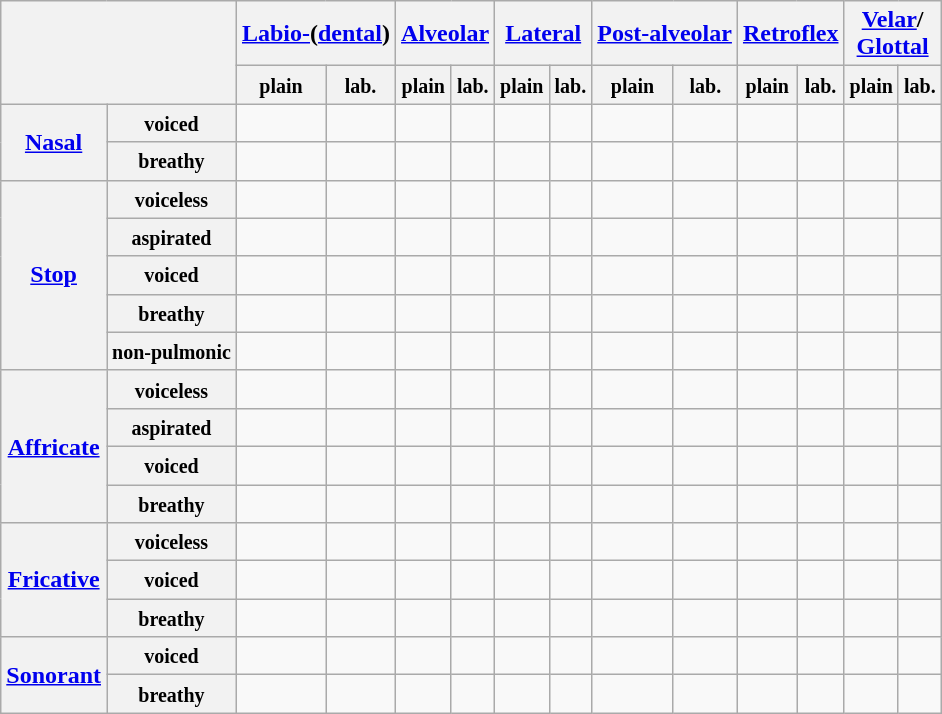<table class="wikitable" style="text-align:center">
<tr>
<th colspan="2" rowspan="2"></th>
<th colspan="2"><a href='#'>Labio-</a>(<a href='#'>dental</a>)</th>
<th colspan="2"><a href='#'>Alveolar</a></th>
<th colspan="2"><a href='#'>Lateral</a></th>
<th colspan="2"><a href='#'>Post-alveolar</a></th>
<th colspan="2"><a href='#'>Retroflex</a></th>
<th colspan="2"><a href='#'>Velar</a>/<br><a href='#'>Glottal</a></th>
</tr>
<tr>
<th><small>plain</small></th>
<th><small>lab.</small></th>
<th><small>plain</small></th>
<th><small>lab.</small></th>
<th><small>plain</small></th>
<th><small>lab.</small></th>
<th><small>plain</small></th>
<th><small>lab.</small></th>
<th><small>plain</small></th>
<th><small>lab.</small></th>
<th><small>plain</small></th>
<th><small>lab.</small></th>
</tr>
<tr>
<th rowspan="2"><a href='#'>Nasal</a></th>
<th><small>voiced</small></th>
<td></td>
<td></td>
<td></td>
<td></td>
<td></td>
<td></td>
<td></td>
<td></td>
<td></td>
<td></td>
<td></td>
<td></td>
</tr>
<tr>
<th><small>breathy</small></th>
<td></td>
<td></td>
<td></td>
<td></td>
<td></td>
<td></td>
<td></td>
<td></td>
<td></td>
<td></td>
<td></td>
<td></td>
</tr>
<tr>
<th rowspan="5"><a href='#'>Stop</a></th>
<th><small>voiceless</small></th>
<td></td>
<td></td>
<td></td>
<td></td>
<td></td>
<td></td>
<td></td>
<td></td>
<td></td>
<td></td>
<td></td>
<td></td>
</tr>
<tr>
<th><small>aspirated</small></th>
<td></td>
<td></td>
<td></td>
<td></td>
<td></td>
<td></td>
<td></td>
<td></td>
<td></td>
<td></td>
<td></td>
<td></td>
</tr>
<tr>
<th><small>voiced</small></th>
<td></td>
<td></td>
<td></td>
<td></td>
<td></td>
<td></td>
<td></td>
<td></td>
<td></td>
<td></td>
<td></td>
<td></td>
</tr>
<tr>
<th><small>breathy</small></th>
<td></td>
<td></td>
<td></td>
<td></td>
<td></td>
<td></td>
<td></td>
<td></td>
<td></td>
<td></td>
<td></td>
<td></td>
</tr>
<tr>
<th><small>non-pulmonic</small></th>
<td></td>
<td></td>
<td></td>
<td></td>
<td></td>
<td></td>
<td></td>
<td></td>
<td></td>
<td></td>
<td></td>
<td></td>
</tr>
<tr>
<th rowspan="4"><a href='#'>Affricate</a></th>
<th><small>voiceless</small></th>
<td></td>
<td></td>
<td></td>
<td></td>
<td></td>
<td></td>
<td></td>
<td></td>
<td></td>
<td></td>
<td></td>
<td></td>
</tr>
<tr>
<th><small>aspirated</small></th>
<td></td>
<td></td>
<td></td>
<td></td>
<td></td>
<td></td>
<td></td>
<td></td>
<td></td>
<td></td>
<td></td>
<td></td>
</tr>
<tr>
<th><small>voiced</small></th>
<td></td>
<td></td>
<td></td>
<td></td>
<td></td>
<td></td>
<td></td>
<td></td>
<td></td>
<td></td>
<td></td>
<td></td>
</tr>
<tr>
<th><small>breathy</small></th>
<td></td>
<td></td>
<td></td>
<td></td>
<td></td>
<td></td>
<td></td>
<td></td>
<td></td>
<td></td>
<td></td>
<td></td>
</tr>
<tr>
<th rowspan="3"><a href='#'>Fricative</a></th>
<th><small>voiceless</small></th>
<td></td>
<td></td>
<td></td>
<td></td>
<td></td>
<td></td>
<td></td>
<td></td>
<td></td>
<td></td>
<td></td>
<td></td>
</tr>
<tr>
<th><small>voiced</small></th>
<td></td>
<td></td>
<td></td>
<td></td>
<td></td>
<td></td>
<td></td>
<td></td>
<td></td>
<td></td>
<td></td>
<td></td>
</tr>
<tr>
<th><small>breathy</small></th>
<td></td>
<td></td>
<td></td>
<td></td>
<td></td>
<td></td>
<td></td>
<td></td>
<td></td>
<td></td>
<td></td>
<td></td>
</tr>
<tr>
<th rowspan="2"><a href='#'>Sonorant</a></th>
<th><small>voiced</small></th>
<td></td>
<td></td>
<td></td>
<td></td>
<td></td>
<td></td>
<td></td>
<td></td>
<td></td>
<td></td>
<td></td>
<td></td>
</tr>
<tr>
<th><small>breathy</small></th>
<td></td>
<td></td>
<td></td>
<td></td>
<td></td>
<td></td>
<td></td>
<td></td>
<td></td>
<td></td>
<td></td>
<td></td>
</tr>
</table>
